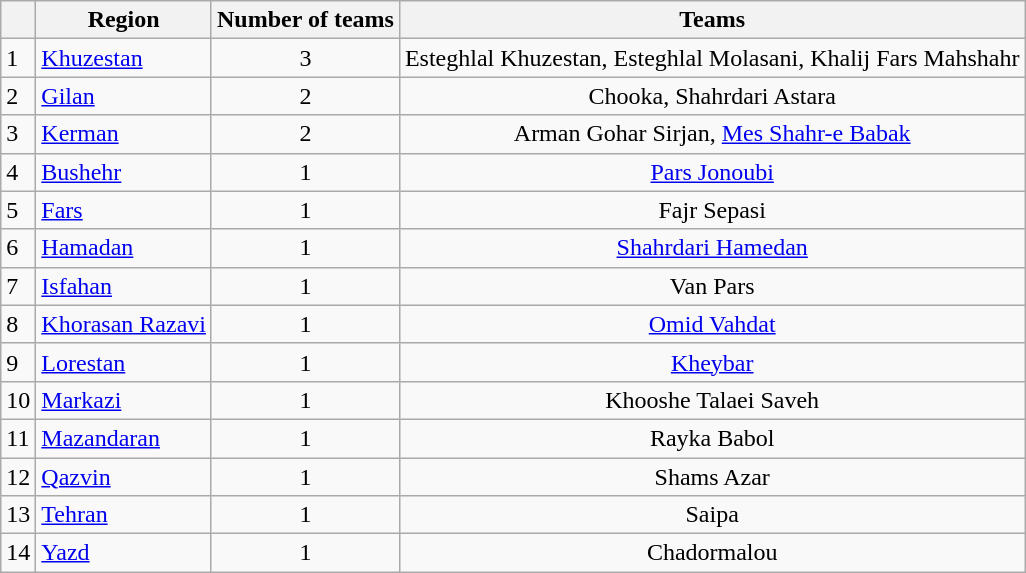<table class="wikitable">
<tr>
<th></th>
<th>Region</th>
<th>Number of teams</th>
<th>Teams</th>
</tr>
<tr>
<td>1</td>
<td><a href='#'>Khuzestan</a></td>
<td align="center">3</td>
<td align="center">Esteghlal Khuzestan, Esteghlal Molasani, Khalij Fars Mahshahr</td>
</tr>
<tr>
<td>2</td>
<td><a href='#'>Gilan</a></td>
<td align="center">2</td>
<td align="center">Chooka, Shahrdari Astara</td>
</tr>
<tr>
<td>3</td>
<td><a href='#'>Kerman</a></td>
<td align="center">2</td>
<td align="center">Arman Gohar Sirjan, <a href='#'>Mes Shahr-e Babak</a></td>
</tr>
<tr>
<td>4</td>
<td><a href='#'>Bushehr</a></td>
<td align="center">1</td>
<td align="center"><a href='#'>Pars Jonoubi</a></td>
</tr>
<tr>
<td>5</td>
<td><a href='#'>Fars</a></td>
<td align="center">1</td>
<td align="center">Fajr Sepasi</td>
</tr>
<tr>
<td>6</td>
<td><a href='#'>Hamadan</a></td>
<td align="center">1</td>
<td align="center"><a href='#'>Shahrdari Hamedan</a></td>
</tr>
<tr>
<td>7</td>
<td><a href='#'>Isfahan</a></td>
<td align="center">1</td>
<td align="center">Van Pars</td>
</tr>
<tr>
<td>8</td>
<td><a href='#'>Khorasan Razavi</a></td>
<td align="center">1</td>
<td align="center"><a href='#'>Omid Vahdat</a></td>
</tr>
<tr>
<td>9</td>
<td><a href='#'>Lorestan</a></td>
<td align="center">1</td>
<td align="center"><a href='#'>Kheybar</a></td>
</tr>
<tr>
<td>10</td>
<td><a href='#'>Markazi</a></td>
<td align="center">1</td>
<td align="center">Khooshe Talaei Saveh</td>
</tr>
<tr>
<td>11</td>
<td><a href='#'>Mazandaran</a></td>
<td align="center">1</td>
<td align="center">Rayka Babol</td>
</tr>
<tr>
<td>12</td>
<td><a href='#'>Qazvin</a></td>
<td align="center">1</td>
<td align="center">Shams Azar</td>
</tr>
<tr>
<td>13</td>
<td><a href='#'>Tehran</a></td>
<td align="center">1</td>
<td align="center">Saipa</td>
</tr>
<tr>
<td>14</td>
<td><a href='#'>Yazd</a></td>
<td align="center">1</td>
<td align="center">Chadormalou</td>
</tr>
</table>
